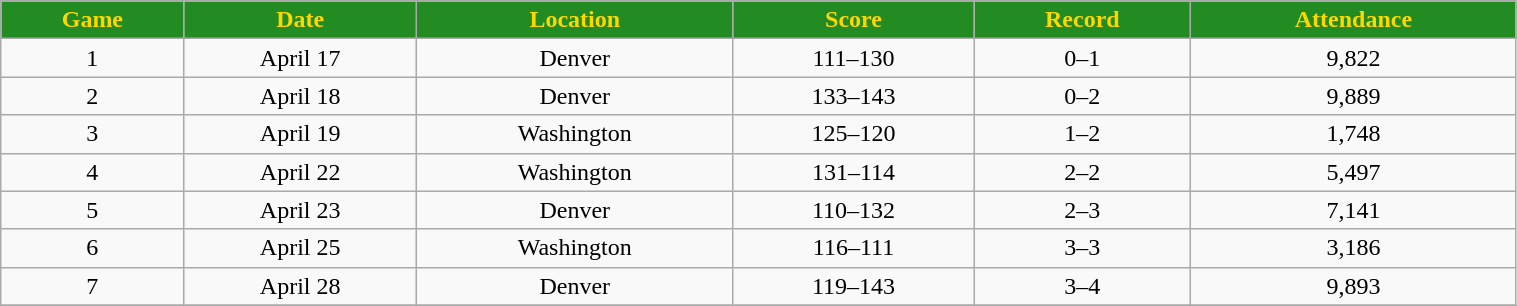<table class="wikitable" width="80%">
<tr align="center"  style="background:#228B22;color:#FFD700;">
<td><strong>Game</strong></td>
<td><strong>Date</strong></td>
<td><strong>Location</strong></td>
<td><strong>Score</strong></td>
<td><strong>Record</strong></td>
<td><strong>Attendance</strong></td>
</tr>
<tr align="center" bgcolor="">
<td>1</td>
<td>April 17</td>
<td>Denver</td>
<td>111–130</td>
<td>0–1</td>
<td>9,822</td>
</tr>
<tr align="center" bgcolor="">
<td>2</td>
<td>April 18</td>
<td>Denver</td>
<td>133–143</td>
<td>0–2</td>
<td>9,889</td>
</tr>
<tr align="center" bgcolor="">
<td>3</td>
<td>April 19</td>
<td>Washington</td>
<td>125–120</td>
<td>1–2</td>
<td>1,748</td>
</tr>
<tr align="center" bgcolor="">
<td>4</td>
<td>April 22</td>
<td>Washington</td>
<td>131–114</td>
<td>2–2</td>
<td>5,497</td>
</tr>
<tr align="center" bgcolor="">
<td>5</td>
<td>April 23</td>
<td>Denver</td>
<td>110–132</td>
<td>2–3</td>
<td>7,141</td>
</tr>
<tr align="center" bgcolor="">
<td>6</td>
<td>April 25</td>
<td>Washington</td>
<td>116–111</td>
<td>3–3</td>
<td>3,186</td>
</tr>
<tr align="center" bgcolor="">
<td>7</td>
<td>April 28</td>
<td>Denver</td>
<td>119–143</td>
<td>3–4</td>
<td>9,893</td>
</tr>
<tr align="center" bgcolor="">
</tr>
</table>
